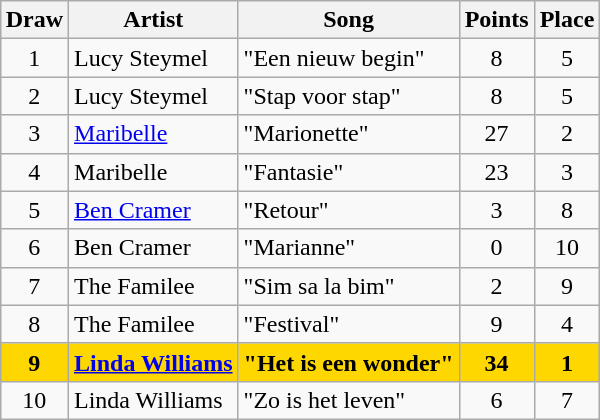<table class="sortable wikitable" style="margin: 1em auto 1em auto; text-align:center">
<tr>
<th>Draw</th>
<th>Artist</th>
<th>Song</th>
<th>Points</th>
<th>Place</th>
</tr>
<tr>
<td>1</td>
<td align="left">Lucy Steymel</td>
<td align="left">"Een nieuw begin"</td>
<td>8</td>
<td>5</td>
</tr>
<tr>
<td>2</td>
<td align="left">Lucy Steymel</td>
<td align="left">"Stap voor stap"</td>
<td>8</td>
<td>5</td>
</tr>
<tr>
<td>3</td>
<td align="left"><a href='#'>Maribelle</a></td>
<td align="left">"Marionette"</td>
<td>27</td>
<td>2</td>
</tr>
<tr>
<td>4</td>
<td align="left">Maribelle</td>
<td align="left">"Fantasie"</td>
<td>23</td>
<td>3</td>
</tr>
<tr>
<td>5</td>
<td align="left"><a href='#'>Ben Cramer</a></td>
<td align="left">"Retour"</td>
<td>3</td>
<td>8</td>
</tr>
<tr>
<td>6</td>
<td align="left">Ben Cramer</td>
<td align="left">"Marianne"</td>
<td>0</td>
<td>10</td>
</tr>
<tr>
<td>7</td>
<td align="left">The Familee</td>
<td align="left">"Sim sa la bim"</td>
<td>2</td>
<td>9</td>
</tr>
<tr>
<td>8</td>
<td align="left">The Familee</td>
<td align="left">"Festival"</td>
<td>9</td>
<td>4</td>
</tr>
<tr style="font-weight:bold; background:gold;">
<td>9</td>
<td align="left"><a href='#'>Linda Williams</a></td>
<td align="left">"Het is een wonder"</td>
<td>34</td>
<td>1</td>
</tr>
<tr>
<td>10</td>
<td align="left">Linda Williams</td>
<td align="left">"Zo is het leven"</td>
<td>6</td>
<td>7</td>
</tr>
</table>
